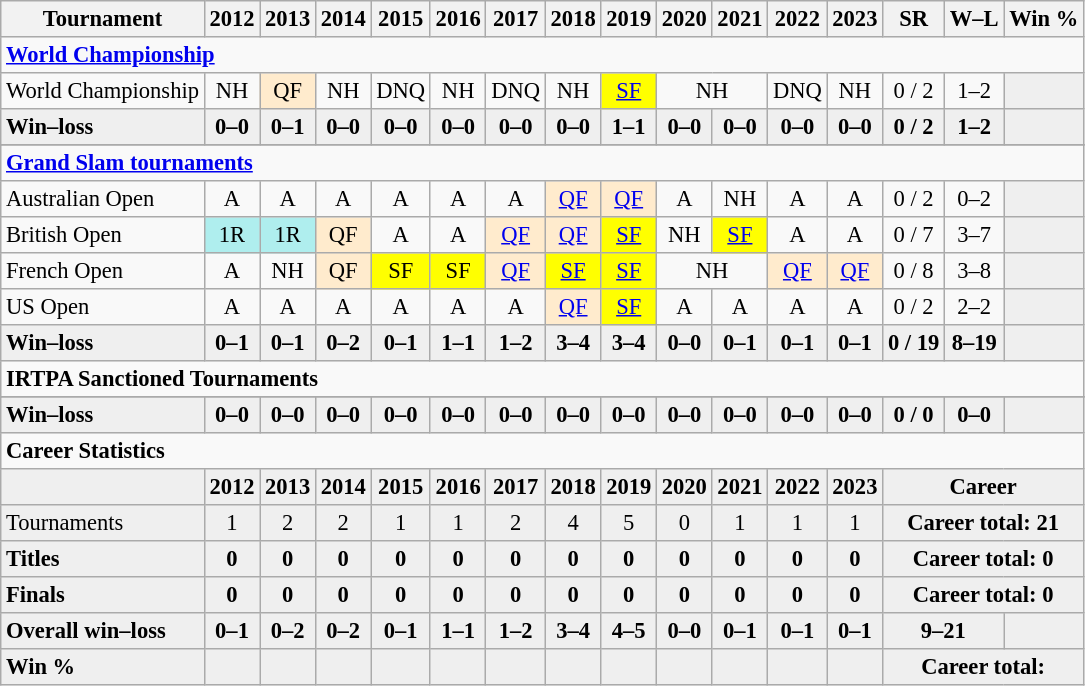<table class="wikitable nowrap" style=text-align:center;font-size:94%>
<tr>
<th>Tournament</th>
<th>2012</th>
<th>2013</th>
<th>2014</th>
<th>2015</th>
<th>2016</th>
<th>2017</th>
<th>2018</th>
<th>2019</th>
<th>2020</th>
<th>2021</th>
<th>2022</th>
<th>2023</th>
<th>SR</th>
<th>W–L</th>
<th>Win %</th>
</tr>
<tr>
<td colspan="16" style="text-align:left"><strong><a href='#'>World Championship</a></strong></td>
</tr>
<tr>
<td align=left>World Championship</td>
<td>NH</td>
<td bgcolor=ffebcd>QF</td>
<td>NH</td>
<td>DNQ</td>
<td>NH</td>
<td>DNQ</td>
<td>NH</td>
<td style="background:yellow;"><a href='#'>SF</a></td>
<td colspan=2>NH</td>
<td>DNQ</td>
<td>NH</td>
<td>0 / 2</td>
<td>1–2</td>
<td bgcolor=efefef></td>
</tr>
<tr style=font-weight:bold;background:#efefef>
<td style=text-align:left>Win–loss</td>
<td>0–0</td>
<td>0–1</td>
<td>0–0</td>
<td>0–0</td>
<td>0–0</td>
<td>0–0</td>
<td>0–0</td>
<td>1–1</td>
<td>0–0</td>
<td>0–0</td>
<td>0–0</td>
<td>0–0</td>
<td>0 / 2</td>
<td>1–2</td>
<td bgcolor=efefef></td>
</tr>
<tr style=font-weight:bold;background:#efefef>
</tr>
<tr>
<td colspan="16" style="text-align:left"><strong><a href='#'>Grand Slam tournaments</a></strong></td>
</tr>
<tr>
<td align=left>Australian Open</td>
<td>A</td>
<td>A</td>
<td>A</td>
<td>A</td>
<td>A</td>
<td>A</td>
<td bgcolor=ffebcd><a href='#'>QF</a></td>
<td bgcolor=ffebcd><a href='#'>QF</a></td>
<td>A</td>
<td>NH</td>
<td>A</td>
<td>A</td>
<td>0 / 2</td>
<td>0–2</td>
<td bgcolor=efefef></td>
</tr>
<tr>
<td align=left>British Open</td>
<td bgcolor=afeeee>1R</td>
<td bgcolor=afeeee>1R</td>
<td bgcolor=ffebcd>QF</td>
<td>A</td>
<td>A</td>
<td bgcolor=ffebcd><a href='#'>QF</a></td>
<td bgcolor=ffebcd><a href='#'>QF</a></td>
<td style="background:yellow;"><a href='#'>SF</a></td>
<td>NH</td>
<td style="background:yellow;"><a href='#'>SF</a></td>
<td>A</td>
<td>A</td>
<td>0 / 7</td>
<td>3–7</td>
<td bgcolor=efefef></td>
</tr>
<tr>
<td align=left>French Open</td>
<td>A</td>
<td>NH</td>
<td bgcolor=ffebcd>QF</td>
<td style="background:yellow;">SF</td>
<td style="background:yellow;">SF</td>
<td bgcolor=ffebcd><a href='#'>QF</a></td>
<td style="background:yellow;"><a href='#'>SF</a></td>
<td style="background:yellow;"><a href='#'>SF</a></td>
<td colspan=2>NH</td>
<td bgcolor=ffebcd><a href='#'>QF</a></td>
<td bgcolor=ffebcd><a href='#'>QF</a></td>
<td>0 / 8</td>
<td>3–8</td>
<td bgcolor=efefef></td>
</tr>
<tr>
<td align=left>US Open</td>
<td>A</td>
<td>A</td>
<td>A</td>
<td>A</td>
<td>A</td>
<td>A</td>
<td bgcolor=ffebcd><a href='#'>QF</a></td>
<td style="background:yellow;"><a href='#'>SF</a></td>
<td>A</td>
<td>A</td>
<td>A</td>
<td>A</td>
<td>0 / 2</td>
<td>2–2</td>
<td bgcolor=efefef></td>
</tr>
<tr style=font-weight:bold;background:#efefef>
<td style=text-align:left>Win–loss</td>
<td>0–1</td>
<td>0–1</td>
<td>0–2</td>
<td>0–1</td>
<td>1–1</td>
<td>1–2</td>
<td>3–4</td>
<td>3–4</td>
<td>0–0</td>
<td>0–1</td>
<td>0–1</td>
<td>0–1</td>
<td>0 / 19</td>
<td>8–19</td>
<td bgcolor=efefef></td>
</tr>
<tr>
<td colspan="16" style="text-align:left"><strong>IRTPA Sanctioned Tournaments</strong></td>
</tr>
<tr>
</tr>
<tr>
</tr>
<tr>
</tr>
<tr>
</tr>
<tr style=font-weight:bold;background:#efefef>
<td style=text-align:left>Win–loss</td>
<td>0–0</td>
<td>0–0</td>
<td>0–0</td>
<td>0–0</td>
<td>0–0</td>
<td>0–0</td>
<td>0–0</td>
<td>0–0</td>
<td>0–0</td>
<td>0–0</td>
<td>0–0</td>
<td>0–0</td>
<td>0 / 0</td>
<td>0–0</td>
<td bgcolor=efefef></td>
</tr>
<tr>
<td colspan="16" style="text-align:left"><strong>Career Statistics</strong></td>
</tr>
<tr style="font-weight:bold;background:#EFEFEF;">
<td></td>
<td>2012</td>
<td>2013</td>
<td>2014</td>
<td>2015</td>
<td>2016</td>
<td>2017</td>
<td>2018</td>
<td>2019</td>
<td>2020</td>
<td>2021</td>
<td>2022</td>
<td>2023</td>
<td colspan=3>Career</td>
</tr>
<tr style="background:#EFEFEF">
<td align=left>Tournaments</td>
<td>1</td>
<td>2</td>
<td>2</td>
<td>1</td>
<td>1</td>
<td>2</td>
<td>4</td>
<td>5</td>
<td>0</td>
<td>1</td>
<td>1</td>
<td>1</td>
<td colspan="3"><strong>Career total: 21</strong></td>
</tr>
<tr style=font-weight:bold;background:#efefef>
<td style=text-align:left>Titles</td>
<td>0</td>
<td>0</td>
<td>0</td>
<td>0</td>
<td>0</td>
<td>0</td>
<td>0</td>
<td>0</td>
<td>0</td>
<td>0</td>
<td>0</td>
<td>0</td>
<td colspan="3"><strong>Career total: 0</strong></td>
</tr>
<tr style=font-weight:bold;background:#efefef>
<td style=text-align:left>Finals</td>
<td>0</td>
<td>0</td>
<td>0</td>
<td>0</td>
<td>0</td>
<td>0</td>
<td>0</td>
<td>0</td>
<td>0</td>
<td>0</td>
<td>0</td>
<td>0</td>
<td colspan="3"><strong>Career total: 0</strong></td>
</tr>
<tr style=font-weight:bold;background:#efefef>
<td style=text-align:left>Overall win–loss</td>
<td>0–1</td>
<td>0–2</td>
<td>0–2</td>
<td>0–1</td>
<td>1–1</td>
<td>1–2</td>
<td>3–4</td>
<td>4–5</td>
<td>0–0</td>
<td>0–1</td>
<td>0–1</td>
<td>0–1</td>
<td colspan="2">9–21</td>
<td></td>
</tr>
<tr style=font-weight:bold;background:#efefef>
<td align=left>Win %</td>
<td></td>
<td></td>
<td></td>
<td></td>
<td></td>
<td></td>
<td></td>
<td></td>
<td></td>
<td></td>
<td></td>
<td></td>
<td colspan="3"><strong>Career total: </strong></td>
</tr>
</table>
